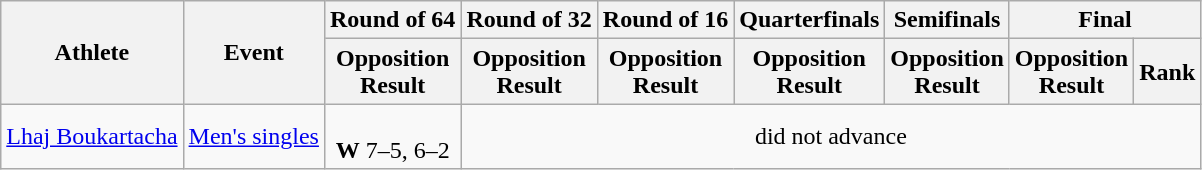<table class="wikitable">
<tr>
<th rowspan="2">Athlete</th>
<th rowspan="2">Event</th>
<th>Round of 64</th>
<th>Round of 32</th>
<th>Round of 16</th>
<th>Quarterfinals</th>
<th>Semifinals</th>
<th colspan="2">Final</th>
</tr>
<tr>
<th>Opposition<br>Result</th>
<th>Opposition<br>Result</th>
<th>Opposition<br>Result</th>
<th>Opposition<br>Result</th>
<th>Opposition<br>Result</th>
<th>Opposition<br>Result</th>
<th>Rank</th>
</tr>
<tr align=center>
<td align=left><a href='#'>Lhaj Boukartacha</a></td>
<td align=left><a href='#'>Men's singles</a></td>
<td><br><strong>W</strong> 7–5, 6–2</td>
<td colspan=6>did not advance</td>
</tr>
</table>
